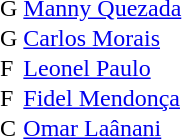<table border="0" cellpadding="0">
<tr>
<td>G</td>
<td align=right></td>
<td><a href='#'>Manny Quezada</a></td>
</tr>
<tr>
<td>G</td>
<td align=right></td>
<td><a href='#'>Carlos Morais</a></td>
</tr>
<tr>
<td>F</td>
<td align=right></td>
<td><a href='#'>Leonel Paulo</a></td>
</tr>
<tr>
<td>F</td>
<td align=right></td>
<td><a href='#'>Fidel Mendonça</a></td>
</tr>
<tr>
<td>C</td>
<td align=right></td>
<td><a href='#'>Omar Laânani</a></td>
</tr>
</table>
